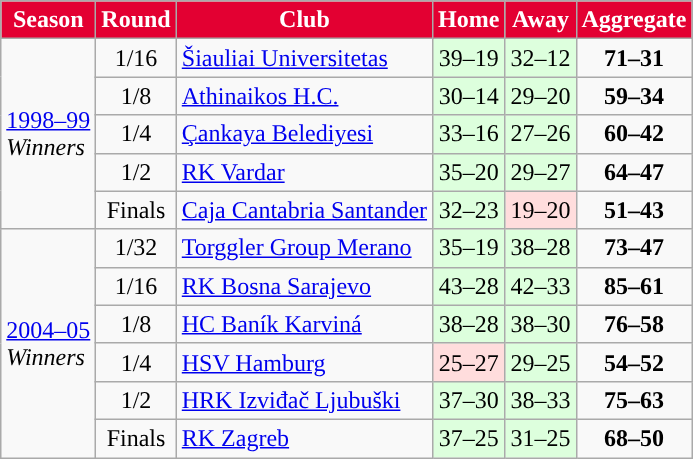<table class="wikitable">
<tr>
<th style="color:#FFFFFF; background:#E30032">Season</th>
<th style="color:#FFFFFF; background:#E30032">Round</th>
<th style="color:#FFFFFF; background:#E30032">Club</th>
<th style="color:#FFFFFF; background:#E30032">Home</th>
<th style="color:#FFFFFF; background:#E30032">Away</th>
<th style="color:#FFFFFF; background:#E30032">Aggregate</th>
</tr>
<tr>
<td rowspan=5><a href='#'>1998–99</a><br> <em>Winners</em></td>
<td align=center>1/16</td>
<td> <a href='#'>Šiauliai Universitetas</a></td>
<td style="text-align:center; background:#dfd;">39–19</td>
<td style="text-align:center; background:#dfd;">32–12</td>
<td style="text-align:center;"><strong>71–31</strong></td>
</tr>
<tr>
<td align=center>1/8</td>
<td> <a href='#'>Athinaikos H.C.</a></td>
<td style="text-align:center; background:#dfd;">30–14</td>
<td style="text-align:center; background:#dfd;">29–20</td>
<td style="text-align:center;"><strong>59–34</strong></td>
</tr>
<tr>
<td align=center>1/4</td>
<td> <a href='#'>Çankaya Belediyesi</a></td>
<td style="text-align:center; background:#dfd;">33–16</td>
<td style="text-align:center; background:#dfd;">27–26</td>
<td style="text-align:center;"><strong>60–42</strong></td>
</tr>
<tr>
<td align=center>1/2</td>
<td> <a href='#'>RK Vardar</a></td>
<td style="text-align:center; background:#dfd;">35–20</td>
<td style="text-align:center; background:#dfd;">29–27</td>
<td style="text-align:center;"><strong>64–47</strong></td>
</tr>
<tr>
<td align=center>Finals</td>
<td> <a href='#'>Caja Cantabria Santander</a></td>
<td style="text-align:center; background:#dfd;">32–23</td>
<td style="text-align:center; background:#fdd;">19–20</td>
<td style="text-align:center;"><strong>51–43</strong></td>
</tr>
<tr>
<td rowspan=6><a href='#'>2004–05</a><br> <em>Winners</em></td>
<td align=center>1/32</td>
<td> <a href='#'>Torggler Group Merano</a></td>
<td style="text-align:center; background:#dfd;">35–19</td>
<td style="text-align:center; background:#dfd;">38–28</td>
<td style="text-align:center;"><strong>73–47</strong></td>
</tr>
<tr>
<td align=center>1/16</td>
<td> <a href='#'>RK Bosna Sarajevo</a></td>
<td style="text-align:center; background:#dfd;">43–28</td>
<td style="text-align:center; background:#dfd;">42–33</td>
<td style="text-align:center;"><strong>85–61</strong></td>
</tr>
<tr>
<td align=center>1/8</td>
<td> <a href='#'>HC Baník Karviná</a></td>
<td style="text-align:center; background:#dfd;">38–28</td>
<td style="text-align:center; background:#dfd;">38–30</td>
<td style="text-align:center;"><strong>76–58</strong></td>
</tr>
<tr>
<td align=center>1/4</td>
<td> <a href='#'>HSV Hamburg</a></td>
<td style="text-align:center; background:#fdd;">25–27</td>
<td style="text-align:center; background:#dfd;">29–25</td>
<td style="text-align:center;"><strong>54–52</strong></td>
</tr>
<tr>
<td align=center>1/2</td>
<td> <a href='#'>HRK Izviđač Ljubuški</a></td>
<td style="text-align:center; background:#dfd;">37–30</td>
<td style="text-align:center; background:#dfd;">38–33</td>
<td style="text-align:center;"><strong>75–63</strong></td>
</tr>
<tr>
<td align=center>Finals</td>
<td> <a href='#'>RK Zagreb</a></td>
<td style="text-align:center; background:#dfd;">37–25</td>
<td style="text-align:center; background:#dfd;">31–25</td>
<td style="text-align:center;"><strong>68–50</strong></td>
</tr>
</table>
